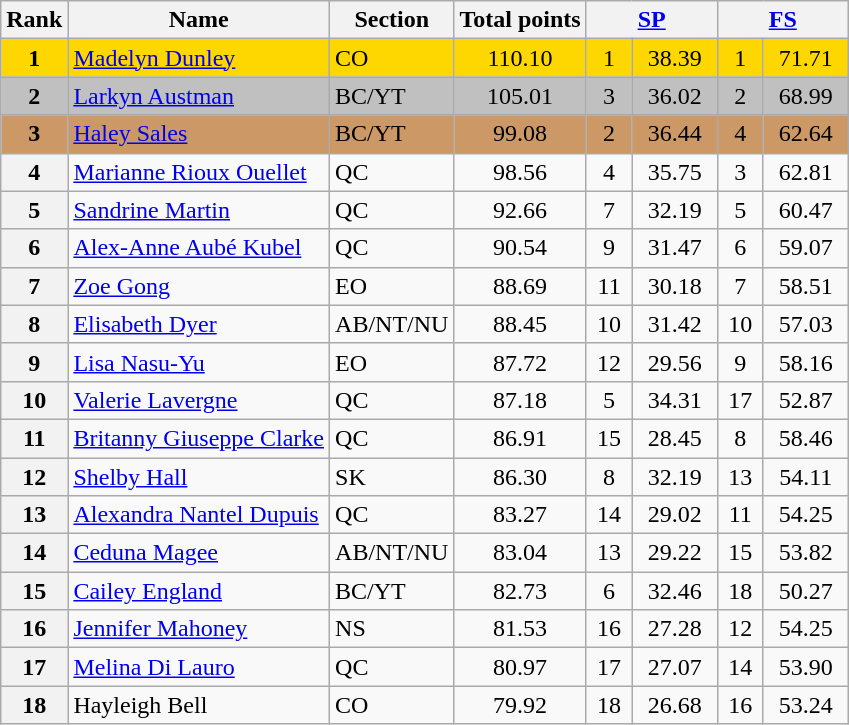<table class="wikitable sortable">
<tr>
<th>Rank</th>
<th>Name</th>
<th>Section</th>
<th>Total points</th>
<th colspan="2" width="80px"><a href='#'>SP</a></th>
<th colspan="2" width="80px"><a href='#'>FS</a></th>
</tr>
<tr bgcolor="gold">
<td align="center"><strong>1</strong></td>
<td><a href='#'>Madelyn Dunley</a></td>
<td>CO</td>
<td align="center">110.10</td>
<td align="center">1</td>
<td align="center">38.39</td>
<td align="center">1</td>
<td align="center">71.71</td>
</tr>
<tr bgcolor="silver">
<td align="center"><strong>2</strong></td>
<td><a href='#'>Larkyn Austman</a></td>
<td>BC/YT</td>
<td align="center">105.01</td>
<td align="center">3</td>
<td align="center">36.02</td>
<td align="center">2</td>
<td align="center">68.99</td>
</tr>
<tr bgcolor="cc9966">
<td align="center"><strong>3</strong></td>
<td><a href='#'>Haley Sales</a></td>
<td>BC/YT</td>
<td align="center">99.08</td>
<td align="center">2</td>
<td align="center">36.44</td>
<td align="center">4</td>
<td align="center">62.64</td>
</tr>
<tr>
<th>4</th>
<td><a href='#'>Marianne Rioux Ouellet</a></td>
<td>QC</td>
<td align="center">98.56</td>
<td align="center">4</td>
<td align="center">35.75</td>
<td align="center">3</td>
<td align="center">62.81</td>
</tr>
<tr>
<th>5</th>
<td><a href='#'>Sandrine Martin</a></td>
<td>QC</td>
<td align="center">92.66</td>
<td align="center">7</td>
<td align="center">32.19</td>
<td align="center">5</td>
<td align="center">60.47</td>
</tr>
<tr>
<th>6</th>
<td><a href='#'>Alex-Anne Aubé Kubel</a></td>
<td>QC</td>
<td align="center">90.54</td>
<td align="center">9</td>
<td align="center">31.47</td>
<td align="center">6</td>
<td align="center">59.07</td>
</tr>
<tr>
<th>7</th>
<td><a href='#'>Zoe Gong</a></td>
<td>EO</td>
<td align="center">88.69</td>
<td align="center">11</td>
<td align="center">30.18</td>
<td align="center">7</td>
<td align="center">58.51</td>
</tr>
<tr>
<th>8</th>
<td><a href='#'>Elisabeth Dyer</a></td>
<td>AB/NT/NU</td>
<td align="center">88.45</td>
<td align="center">10</td>
<td align="center">31.42</td>
<td align="center">10</td>
<td align="center">57.03</td>
</tr>
<tr>
<th>9</th>
<td><a href='#'>Lisa Nasu-Yu</a></td>
<td>EO</td>
<td align="center">87.72</td>
<td align="center">12</td>
<td align="center">29.56</td>
<td align="center">9</td>
<td align="center">58.16</td>
</tr>
<tr>
<th>10</th>
<td><a href='#'>Valerie Lavergne</a></td>
<td>QC</td>
<td align="center">87.18</td>
<td align="center">5</td>
<td align="center">34.31</td>
<td align="center">17</td>
<td align="center">52.87</td>
</tr>
<tr>
<th>11</th>
<td><a href='#'>Britanny Giuseppe Clarke</a></td>
<td>QC</td>
<td align="center">86.91</td>
<td align="center">15</td>
<td align="center">28.45</td>
<td align="center">8</td>
<td align="center">58.46</td>
</tr>
<tr>
<th>12</th>
<td><a href='#'>Shelby Hall</a></td>
<td>SK</td>
<td align="center">86.30</td>
<td align="center">8</td>
<td align="center">32.19</td>
<td align="center">13</td>
<td align="center">54.11</td>
</tr>
<tr>
<th>13</th>
<td><a href='#'>Alexandra Nantel Dupuis</a></td>
<td>QC</td>
<td align="center">83.27</td>
<td align="center">14</td>
<td align="center">29.02</td>
<td align="center">11</td>
<td align="center">54.25</td>
</tr>
<tr>
<th>14</th>
<td><a href='#'>Ceduna Magee</a></td>
<td>AB/NT/NU</td>
<td align="center">83.04</td>
<td align="center">13</td>
<td align="center">29.22</td>
<td align="center">15</td>
<td align="center">53.82</td>
</tr>
<tr>
<th>15</th>
<td><a href='#'>Cailey England</a></td>
<td>BC/YT</td>
<td align="center">82.73</td>
<td align="center">6</td>
<td align="center">32.46</td>
<td align="center">18</td>
<td align="center">50.27</td>
</tr>
<tr>
<th>16</th>
<td><a href='#'>Jennifer Mahoney</a></td>
<td>NS</td>
<td align="center">81.53</td>
<td align="center">16</td>
<td align="center">27.28</td>
<td align="center">12</td>
<td align="center">54.25</td>
</tr>
<tr>
<th>17</th>
<td><a href='#'>Melina Di Lauro</a></td>
<td>QC</td>
<td align="center">80.97</td>
<td align="center">17</td>
<td align="center">27.07</td>
<td align="center">14</td>
<td align="center">53.90</td>
</tr>
<tr>
<th>18</th>
<td>Hayleigh Bell</td>
<td>CO</td>
<td align="center">79.92</td>
<td align="center">18</td>
<td align="center">26.68</td>
<td align="center">16</td>
<td align="center">53.24</td>
</tr>
</table>
